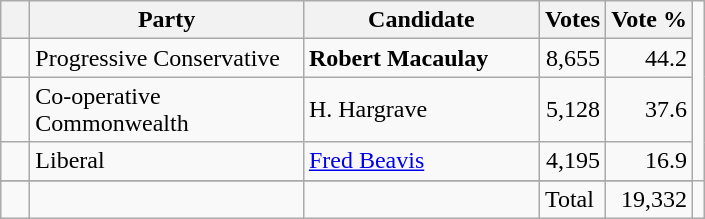<table class="wikitable">
<tr>
<th></th>
<th scope="col" width="175">Party</th>
<th scope="col" width="150">Candidate</th>
<th>Votes</th>
<th>Vote %</th>
</tr>
<tr>
<td>   </td>
<td>Progressive Conservative</td>
<td><strong>Robert Macaulay</strong></td>
<td align=right>8,655</td>
<td align=right>44.2</td>
</tr>
<tr |>
<td>   </td>
<td>Co-operative Commonwealth</td>
<td>H. Hargrave</td>
<td align=right>5,128</td>
<td align=right>37.6</td>
</tr>
<tr |>
<td>   </td>
<td>Liberal</td>
<td><a href='#'>Fred Beavis</a></td>
<td align=right>4,195</td>
<td align=right>16.9</td>
</tr>
<tr |>
</tr>
<tr |>
<td></td>
<td></td>
<td></td>
<td>Total</td>
<td align=right>19,332</td>
<td></td>
</tr>
</table>
